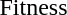<table>
<tr>
<td>Fitness</td>
<td></td>
<td></td>
<td></td>
</tr>
</table>
